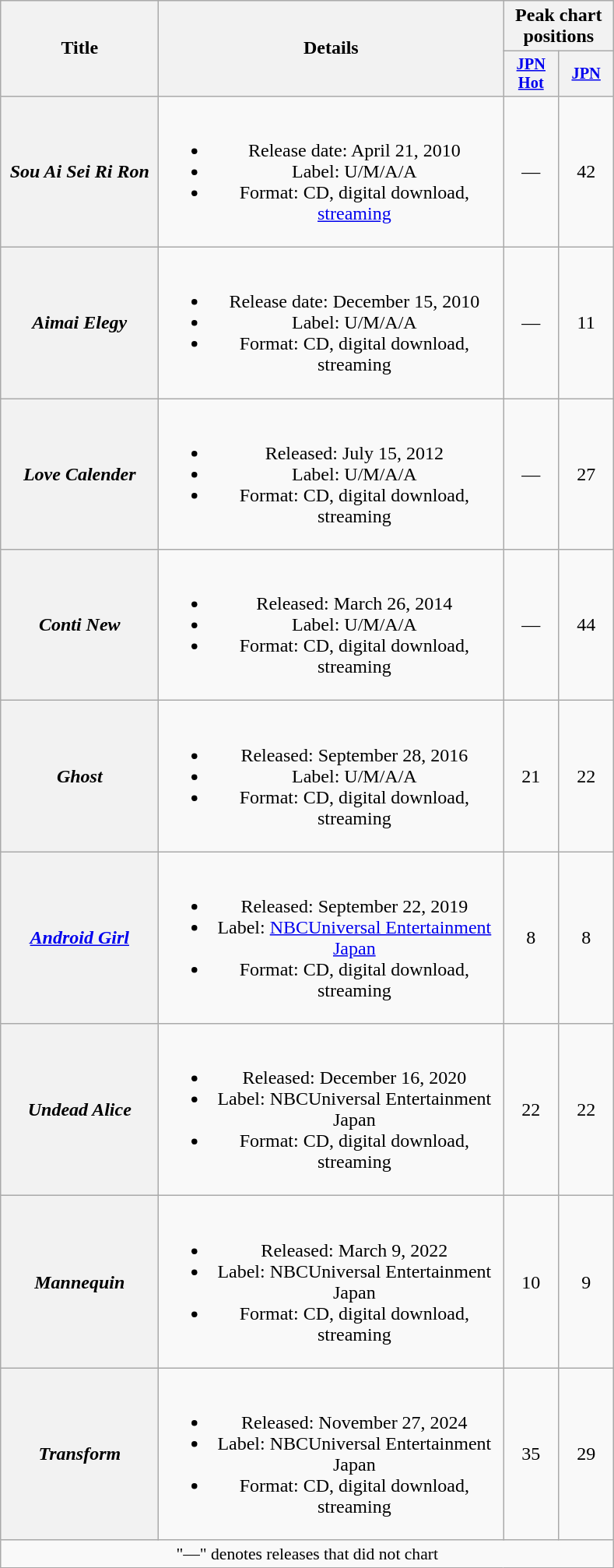<table class="wikitable plainrowheaders" style="text-align:center;">
<tr>
<th rowspan="2" scope="col" style="width:8em;">Title</th>
<th rowspan="2" scope="col" style="width:18em;">Details</th>
<th colspan="2" scope="col">Peak chart positions</th>
</tr>
<tr>
<th scope="col" style="width:3em;font-size:85%;"><a href='#'>JPN<br>Hot</a><br></th>
<th scope="col" style="width:3em;font-size:85%;"><a href='#'>JPN</a><br></th>
</tr>
<tr>
<th scope="row"><em>Sou Ai Sei Ri Ron</em></th>
<td><br><ul><li>Release date: April 21, 2010</li><li>Label: U/M/A/A</li><li>Format: CD, digital download, <a href='#'>streaming</a></li></ul></td>
<td>—</td>
<td>42</td>
</tr>
<tr>
<th scope="row"><em>Aimai Elegy</em></th>
<td><br><ul><li>Release date: December 15, 2010</li><li>Label: U/M/A/A</li><li>Format: CD, digital download, streaming</li></ul></td>
<td>—</td>
<td>11</td>
</tr>
<tr>
<th scope="row"><em>Love Calender</em></th>
<td><br><ul><li>Released: July 15, 2012</li><li>Label: U/M/A/A</li><li>Format: CD, digital download, streaming</li></ul></td>
<td>—</td>
<td>27</td>
</tr>
<tr>
<th scope="row"><em>Conti New</em></th>
<td><br><ul><li>Released: March 26, 2014</li><li>Label: U/M/A/A</li><li>Format: CD, digital download, streaming</li></ul></td>
<td>—</td>
<td>44</td>
</tr>
<tr>
<th scope="row"><em>Ghost</em></th>
<td><br><ul><li>Released: September 28, 2016</li><li>Label: U/M/A/A</li><li>Format: CD, digital download, streaming</li></ul></td>
<td>21</td>
<td>22</td>
</tr>
<tr>
<th scope="row"><em><a href='#'>Android Girl</a></em></th>
<td><br><ul><li>Released: September 22, 2019</li><li>Label: <a href='#'>NBCUniversal Entertainment Japan</a></li><li>Format: CD, digital download, streaming</li></ul></td>
<td>8</td>
<td>8</td>
</tr>
<tr>
<th scope="row"><em>Undead Alice</em></th>
<td><br><ul><li>Released: December 16, 2020</li><li>Label: NBCUniversal Entertainment Japan</li><li>Format: CD, digital download, streaming</li></ul></td>
<td>22</td>
<td>22</td>
</tr>
<tr>
<th scope="row"><em>Mannequin</em></th>
<td><br><ul><li>Released: March 9, 2022</li><li>Label: NBCUniversal Entertainment Japan</li><li>Format: CD, digital download, streaming</li></ul></td>
<td>10</td>
<td>9</td>
</tr>
<tr>
<th scope="row"><em>Transform</em></th>
<td><br><ul><li>Released: November 27, 2024</li><li>Label: NBCUniversal Entertainment Japan</li><li>Format: CD, digital download, streaming</li></ul></td>
<td>35</td>
<td>29</td>
</tr>
<tr>
<td colspan="4" style="font-size:90%">"—" denotes releases that did not chart</td>
</tr>
</table>
